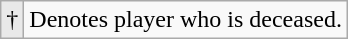<table class="wikitable">
<tr>
<td style="background: #E9E9E9;">†</td>
<td>Denotes player who is deceased.</td>
</tr>
</table>
